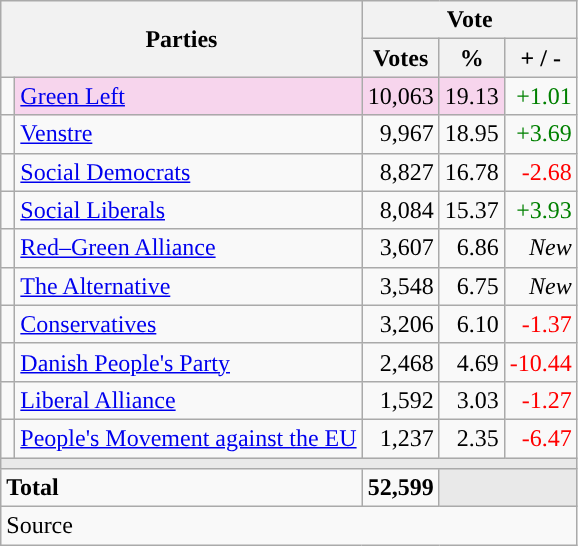<table class="wikitable" style="text-align:right;">
<tr>
<th style="text-align:centre;" rowspan="2" colspan="2" width="225">Parties</th>
<th colspan="3">Vote</th>
</tr>
<tr>
<th width="15">Votes</th>
<th width="15">%</th>
<th width="15">+ / -</th>
</tr>
<tr>
<td width="2" style="color:inherit;background:"></td>
<td bgcolor=#f7d5ed   align="left"><a href='#'>Green Left</a></td>
<td bgcolor=#f7d5ed>10,063</td>
<td bgcolor=#f7d5ed>19.13</td>
<td style=color:green;>+1.01</td>
</tr>
<tr>
<td width="2" style="color:inherit;background:"></td>
<td align="left"><a href='#'>Venstre</a></td>
<td>9,967</td>
<td>18.95</td>
<td style=color:green;>+3.69</td>
</tr>
<tr>
<td width="2" style="color:inherit;background:"></td>
<td align="left"><a href='#'>Social Democrats</a></td>
<td>8,827</td>
<td>16.78</td>
<td style=color:red;>-2.68</td>
</tr>
<tr>
<td width="2" style="color:inherit;background:"></td>
<td align="left"><a href='#'>Social Liberals</a></td>
<td>8,084</td>
<td>15.37</td>
<td style=color:green;>+3.93</td>
</tr>
<tr>
<td width="2" style="color:inherit;background:"></td>
<td align="left"><a href='#'>Red–Green Alliance</a></td>
<td>3,607</td>
<td>6.86</td>
<td><em>New</em></td>
</tr>
<tr>
<td width="2" style="color:inherit;background:"></td>
<td align="left"><a href='#'>The Alternative</a></td>
<td>3,548</td>
<td>6.75</td>
<td><em>New</em></td>
</tr>
<tr>
<td width="2" style="color:inherit;background:"></td>
<td align="left"><a href='#'>Conservatives</a></td>
<td>3,206</td>
<td>6.10</td>
<td style=color:red;>-1.37</td>
</tr>
<tr>
<td width="2" style="color:inherit;background:"></td>
<td align="left"><a href='#'>Danish People's Party</a></td>
<td>2,468</td>
<td>4.69</td>
<td style=color:red;>-10.44</td>
</tr>
<tr>
<td width="2" style="color:inherit;background:"></td>
<td align="left"><a href='#'>Liberal Alliance</a></td>
<td>1,592</td>
<td>3.03</td>
<td style=color:red;>-1.27</td>
</tr>
<tr>
<td width="2" style="color:inherit;background:"></td>
<td align="left"><a href='#'>People's Movement against the EU</a></td>
<td>1,237</td>
<td>2.35</td>
<td style=color:red;>-6.47</td>
</tr>
<tr>
<td colspan="7" bgcolor="#E9E9E9"></td>
</tr>
<tr>
<td align="left" colspan="2"><strong>Total</strong></td>
<td><strong>52,599</strong></td>
<td bgcolor="#E9E9E9" colspan="2"></td>
</tr>
<tr>
<td align="left" colspan="6">Source</td>
</tr>
</table>
